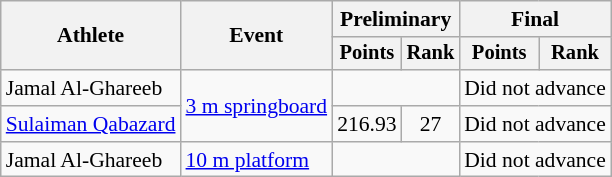<table class=wikitable style=font-size:90%;text-align:center>
<tr>
<th rowspan=2>Athlete</th>
<th rowspan=2>Event</th>
<th colspan=2>Preliminary</th>
<th colspan=2>Final</th>
</tr>
<tr style=font-size:95%>
<th>Points</th>
<th>Rank</th>
<th>Points</th>
<th>Rank</th>
</tr>
<tr>
<td align=left>Jamal Al-Ghareeb</td>
<td align=left rowspan=2><a href='#'>3 m springboard</a></td>
<td colspan=2></td>
<td colspan=2>Did not advance</td>
</tr>
<tr>
<td align=left><a href='#'>Sulaiman Qabazard</a></td>
<td>216.93</td>
<td>27</td>
<td colspan=2>Did not advance</td>
</tr>
<tr>
<td align=left>Jamal Al-Ghareeb</td>
<td align=left rowspan=2><a href='#'>10 m platform</a></td>
<td colspan=2></td>
<td colspan=2>Did not advance</td>
</tr>
</table>
